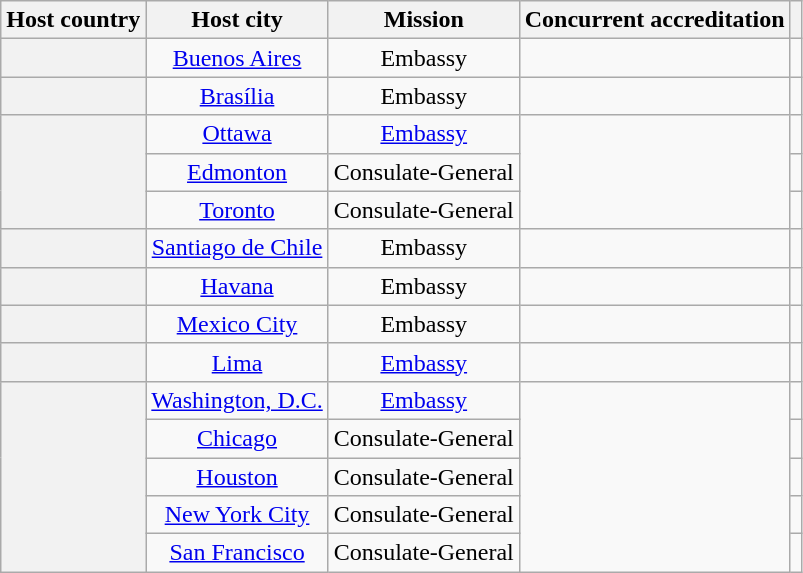<table class="wikitable plainrowheaders" style="text-align:center;">
<tr>
<th scope="col">Host country</th>
<th scope="col">Host city</th>
<th scope="col">Mission</th>
<th scope="col">Concurrent accreditation</th>
<th scope="col"></th>
</tr>
<tr>
<th scope="row"></th>
<td><a href='#'>Buenos Aires</a></td>
<td>Embassy</td>
<td></td>
<td></td>
</tr>
<tr>
<th scope="row"></th>
<td><a href='#'>Brasília</a></td>
<td>Embassy</td>
<td></td>
<td></td>
</tr>
<tr>
<th scope="row" rowspan="3"></th>
<td><a href='#'>Ottawa</a></td>
<td><a href='#'>Embassy</a></td>
<td rowspan="3"></td>
<td></td>
</tr>
<tr>
<td><a href='#'>Edmonton</a></td>
<td>Consulate-General</td>
<td></td>
</tr>
<tr>
<td><a href='#'>Toronto</a></td>
<td>Consulate-General</td>
<td></td>
</tr>
<tr>
<th scope="row"></th>
<td><a href='#'>Santiago de Chile</a></td>
<td>Embassy</td>
<td></td>
<td></td>
</tr>
<tr>
<th scope="row"></th>
<td><a href='#'>Havana</a></td>
<td>Embassy</td>
<td></td>
<td></td>
</tr>
<tr>
<th scope="row"></th>
<td><a href='#'>Mexico City</a></td>
<td>Embassy</td>
<td></td>
<td></td>
</tr>
<tr>
<th scope="row"></th>
<td><a href='#'>Lima</a></td>
<td><a href='#'>Embassy</a></td>
<td></td>
<td></td>
</tr>
<tr>
<th scope="row" rowspan="5"></th>
<td><a href='#'>Washington, D.C.</a></td>
<td><a href='#'>Embassy</a></td>
<td rowspan="5"></td>
<td></td>
</tr>
<tr>
<td><a href='#'>Chicago</a></td>
<td>Consulate-General</td>
<td></td>
</tr>
<tr>
<td><a href='#'>Houston</a></td>
<td>Consulate-General</td>
<td></td>
</tr>
<tr>
<td><a href='#'>New York City</a></td>
<td>Consulate-General</td>
<td></td>
</tr>
<tr>
<td><a href='#'>San Francisco</a></td>
<td>Consulate-General</td>
<td></td>
</tr>
</table>
